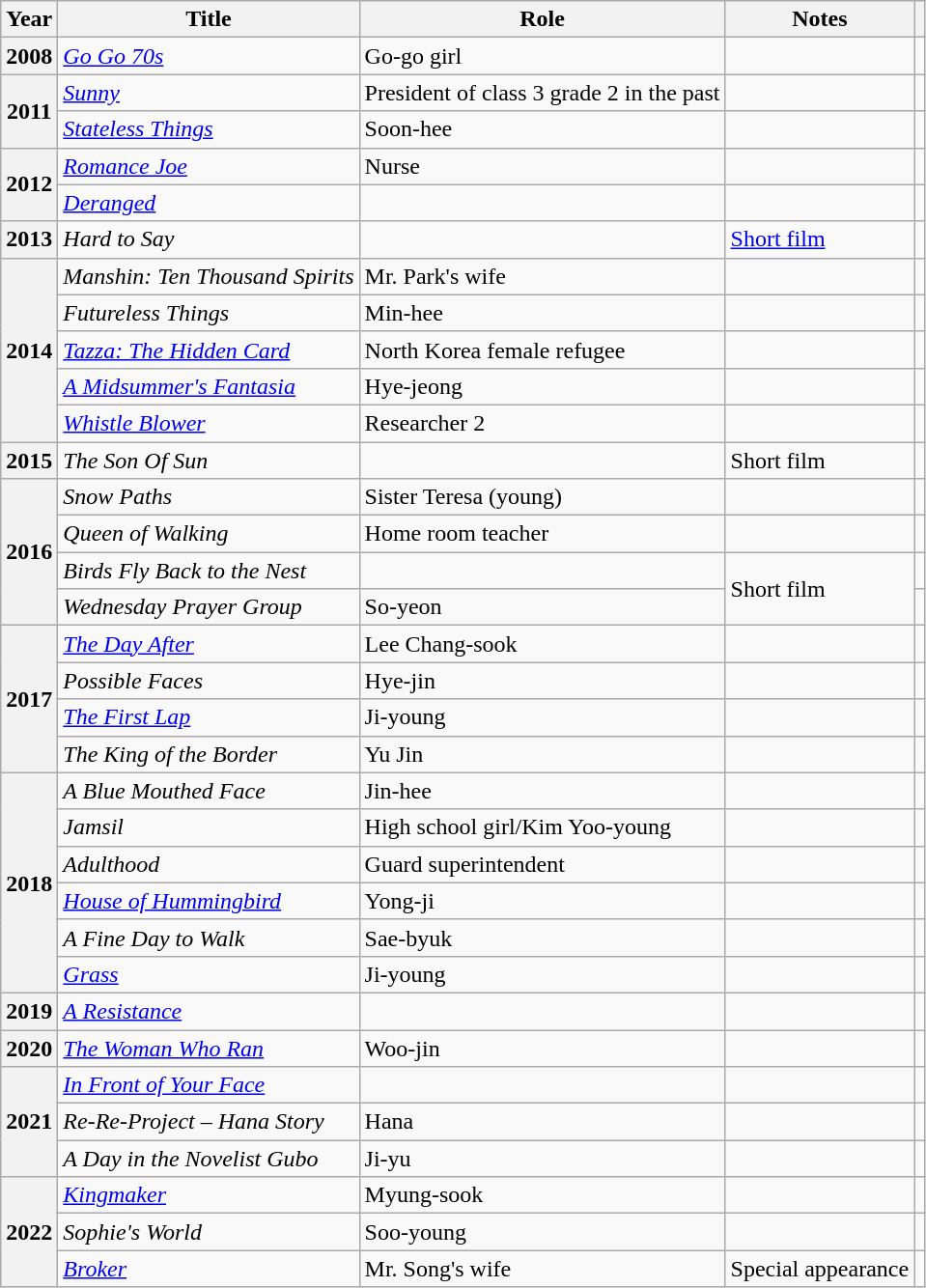<table class="wikitable plainrowheaders sortable">
<tr>
<th scope="col">Year</th>
<th scope="col">Title</th>
<th scope="col">Role</th>
<th scope="col">Notes</th>
<th scope="col" class="unsortable"></th>
</tr>
<tr>
<th scope="row">2008</th>
<td><em><a href='#'>Go Go 70s</a></em></td>
<td>Go-go girl</td>
<td></td>
<td></td>
</tr>
<tr>
<th scope="row" rowspan="2">2011</th>
<td><em><a href='#'>Sunny</a></em></td>
<td>President of class 3 grade 2 in the past</td>
<td></td>
<td></td>
</tr>
<tr>
<td><em><a href='#'>Stateless Things</a></em></td>
<td>Soon-hee</td>
<td></td>
<td></td>
</tr>
<tr>
<th scope="row" rowspan="2">2012</th>
<td><em><a href='#'>Romance Joe</a></em></td>
<td>Nurse</td>
<td></td>
<td></td>
</tr>
<tr>
<td><em><a href='#'>Deranged</a></em></td>
<td></td>
<td></td>
<td></td>
</tr>
<tr>
<th scope="row">2013</th>
<td><em>Hard to Say</em></td>
<td></td>
<td><a href='#'>Short film</a></td>
<td></td>
</tr>
<tr>
<th scope="row" rowspan="5">2014</th>
<td><em>Manshin: Ten Thousand Spirits</em></td>
<td>Mr. Park's wife</td>
<td></td>
<td></td>
</tr>
<tr>
<td><em>Futureless Things</em></td>
<td>Min-hee</td>
<td></td>
<td></td>
</tr>
<tr>
<td><em><a href='#'>Tazza: The Hidden Card</a></em></td>
<td>North Korea female refugee</td>
<td></td>
<td></td>
</tr>
<tr>
<td><em><a href='#'>A Midsummer's Fantasia</a></em></td>
<td>Hye-jeong</td>
<td></td>
<td></td>
</tr>
<tr>
<td><em><a href='#'>Whistle Blower</a></em></td>
<td>Researcher 2</td>
<td></td>
<td></td>
</tr>
<tr>
<th scope="row">2015</th>
<td><em>The Son Of Sun</em></td>
<td></td>
<td>Short film</td>
<td></td>
</tr>
<tr>
<th scope="row" rowspan="4">2016</th>
<td><em>Snow Paths</em></td>
<td>Sister Teresa (young)</td>
<td></td>
<td></td>
</tr>
<tr>
<td><em>Queen of Walking</em></td>
<td>Home room teacher</td>
<td></td>
<td></td>
</tr>
<tr>
<td><em>Birds Fly Back to the Nest</em></td>
<td></td>
<td rowspan="2">Short film</td>
<td></td>
</tr>
<tr>
<td><em>Wednesday Prayer Group</em></td>
<td>So-yeon</td>
<td></td>
</tr>
<tr>
<th scope="row" rowspan="4">2017</th>
<td><em><a href='#'>The Day After</a></em></td>
<td>Lee Chang-sook</td>
<td></td>
<td></td>
</tr>
<tr>
<td><em>Possible Faces</em></td>
<td>Hye-jin</td>
<td></td>
<td style="text-align:center"></td>
</tr>
<tr>
<td><em><a href='#'>The First Lap</a></em></td>
<td>Ji-young</td>
<td></td>
<td></td>
</tr>
<tr>
<td><em>The King of the Border</em></td>
<td>Yu Jin</td>
<td></td>
<td></td>
</tr>
<tr>
<th scope="row" rowspan="6">2018</th>
<td><em>A Blue Mouthed Face</em></td>
<td>Jin-hee</td>
<td></td>
<td></td>
</tr>
<tr>
<td><em>Jamsil</em></td>
<td>High school girl/Kim Yoo-young</td>
<td></td>
<td></td>
</tr>
<tr>
<td><em>Adulthood</em></td>
<td>Guard superintendent</td>
<td></td>
<td></td>
</tr>
<tr>
<td><em><a href='#'>House of Hummingbird</a></em></td>
<td>Yong-ji</td>
<td></td>
<td></td>
</tr>
<tr>
<td><em>A Fine Day to Walk</em></td>
<td>Sae-byuk</td>
<td></td>
<td></td>
</tr>
<tr>
<td><em><a href='#'>Grass</a></em></td>
<td>Ji-young</td>
<td></td>
<td></td>
</tr>
<tr>
<th scope="row">2019</th>
<td><em><a href='#'>A Resistance</a></em></td>
<td></td>
<td></td>
<td></td>
</tr>
<tr>
<th scope="row">2020</th>
<td><em><a href='#'>The Woman Who Ran</a></em></td>
<td>Woo-jin</td>
<td></td>
<td></td>
</tr>
<tr>
<th scope="row" rowspan="3">2021</th>
<td><em><a href='#'>In Front of Your Face</a></em></td>
<td></td>
<td></td>
<td style="text-align:center"></td>
</tr>
<tr>
<td><em>Re-Re-Project – Hana Story</em></td>
<td>Hana</td>
<td></td>
<td style="text-align:center"></td>
</tr>
<tr>
<td><em>A Day in the Novelist Gubo</em></td>
<td>Ji-yu</td>
<td></td>
<td style="text-align:center"></td>
</tr>
<tr>
<th scope="row" rowspan="3">2022</th>
<td><em><a href='#'>Kingmaker</a></em></td>
<td>Myung-sook</td>
<td></td>
<td></td>
</tr>
<tr>
<td><em>Sophie's World</em></td>
<td>Soo-young</td>
<td></td>
<td style="text-align:center"></td>
</tr>
<tr>
<td><em><a href='#'>Broker</a></em></td>
<td>Mr. Song's wife</td>
<td>Special appearance</td>
<td style="text-align:center"></td>
</tr>
</table>
